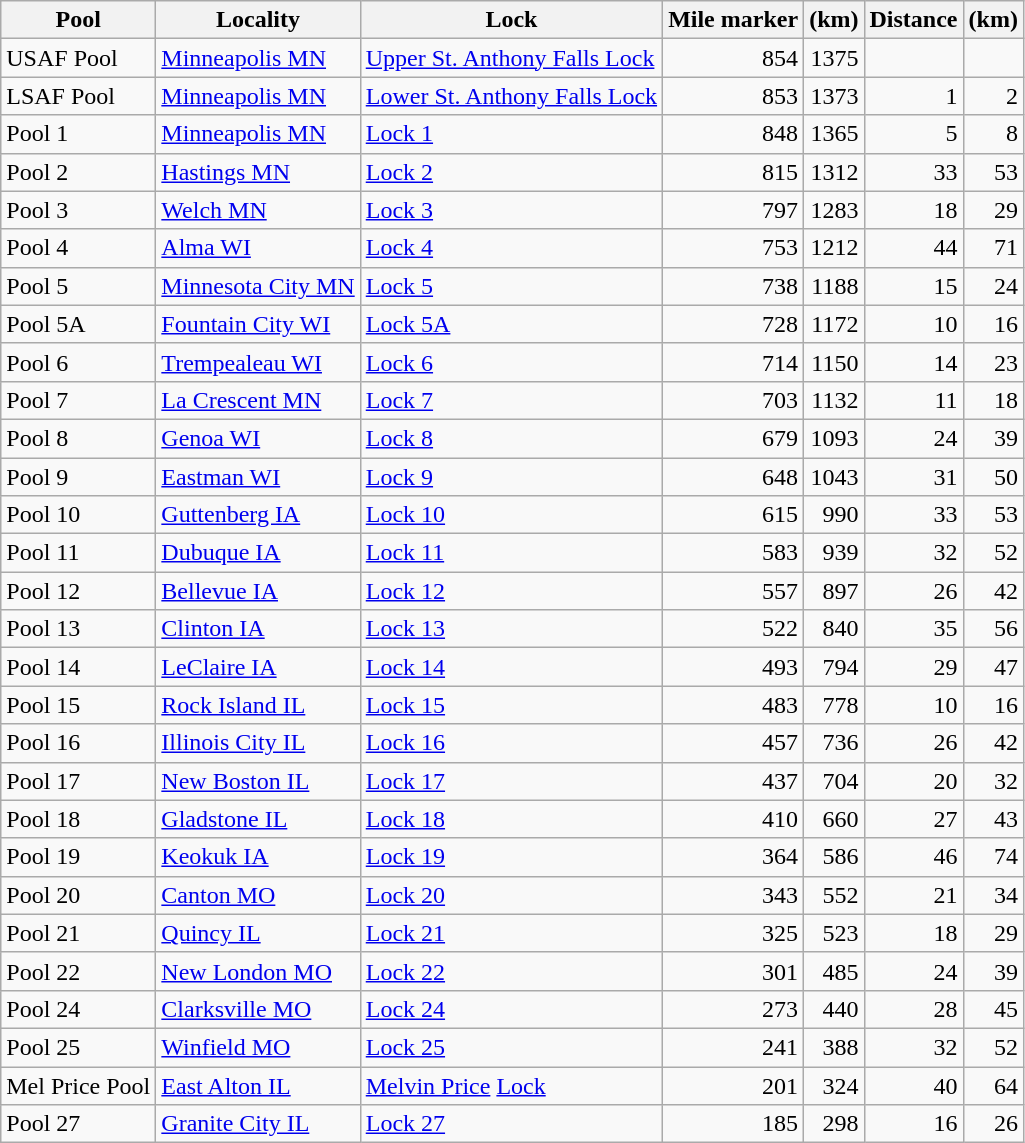<table class="wikitable">
<tr>
<th>Pool</th>
<th>Locality</th>
<th>Lock</th>
<th>Mile marker</th>
<th>(km)</th>
<th>Distance</th>
<th>(km)</th>
</tr>
<tr>
<td>USAF Pool</td>
<td><a href='#'>Minneapolis MN</a></td>
<td><a href='#'>Upper St. Anthony Falls Lock</a></td>
<td align=right>854</td>
<td align=right>1375</td>
<td align=right> </td>
<td align=right> </td>
</tr>
<tr>
<td>LSAF Pool</td>
<td><a href='#'>Minneapolis MN</a></td>
<td><a href='#'>Lower St. Anthony Falls Lock</a></td>
<td align=right>853</td>
<td align=right>1373</td>
<td align=right>1</td>
<td align=right>2</td>
</tr>
<tr>
<td>Pool 1</td>
<td><a href='#'>Minneapolis MN</a></td>
<td><a href='#'>Lock 1</a></td>
<td align=right>848</td>
<td align=right>1365</td>
<td align=right>5</td>
<td align=right>8</td>
</tr>
<tr>
<td>Pool 2</td>
<td><a href='#'>Hastings MN</a></td>
<td><a href='#'>Lock 2</a></td>
<td align=right>815</td>
<td align=right>1312</td>
<td align=right>33</td>
<td align=right>53</td>
</tr>
<tr>
<td>Pool 3</td>
<td><a href='#'>Welch MN</a></td>
<td><a href='#'>Lock 3</a></td>
<td align=right>797</td>
<td align=right>1283</td>
<td align=right>18</td>
<td align=right>29</td>
</tr>
<tr>
<td>Pool 4</td>
<td><a href='#'>Alma WI</a></td>
<td><a href='#'>Lock 4</a></td>
<td align=right>753</td>
<td align=right>1212</td>
<td align=right>44</td>
<td align=right>71</td>
</tr>
<tr>
<td>Pool 5</td>
<td><a href='#'>Minnesota City MN</a></td>
<td><a href='#'>Lock 5</a></td>
<td align=right>738</td>
<td align=right>1188</td>
<td align=right>15</td>
<td align=right>24</td>
</tr>
<tr>
<td>Pool 5A</td>
<td><a href='#'>Fountain City WI</a></td>
<td><a href='#'>Lock 5A</a></td>
<td align=right>728</td>
<td align=right>1172</td>
<td align=right>10</td>
<td align=right>16</td>
</tr>
<tr>
<td>Pool 6</td>
<td><a href='#'>Trempealeau WI</a></td>
<td><a href='#'>Lock 6</a></td>
<td align=right>714</td>
<td align=right>1150</td>
<td align=right>14</td>
<td align=right>23</td>
</tr>
<tr>
<td>Pool 7</td>
<td><a href='#'>La Crescent MN</a></td>
<td><a href='#'>Lock 7</a></td>
<td align=right>703</td>
<td align=right>1132</td>
<td align=right>11</td>
<td align=right>18</td>
</tr>
<tr>
<td>Pool 8</td>
<td><a href='#'>Genoa WI</a></td>
<td><a href='#'>Lock 8</a></td>
<td align=right>679</td>
<td align=right>1093</td>
<td align=right>24</td>
<td align=right>39</td>
</tr>
<tr>
<td>Pool 9</td>
<td><a href='#'>Eastman WI</a></td>
<td><a href='#'>Lock 9</a></td>
<td align=right>648</td>
<td align=right>1043</td>
<td align=right>31</td>
<td align=right>50</td>
</tr>
<tr>
<td>Pool 10</td>
<td><a href='#'>Guttenberg IA</a></td>
<td><a href='#'>Lock 10</a></td>
<td align=right>615</td>
<td align=right>990</td>
<td align=right>33</td>
<td align=right>53</td>
</tr>
<tr>
<td>Pool 11</td>
<td><a href='#'>Dubuque IA</a></td>
<td><a href='#'>Lock 11</a></td>
<td align=right>583</td>
<td align=right>939</td>
<td align=right>32</td>
<td align=right>52</td>
</tr>
<tr>
<td>Pool 12</td>
<td><a href='#'>Bellevue IA</a></td>
<td><a href='#'>Lock 12</a></td>
<td align=right>557</td>
<td align=right>897</td>
<td align=right>26</td>
<td align=right>42</td>
</tr>
<tr>
<td>Pool 13</td>
<td><a href='#'>Clinton IA</a></td>
<td><a href='#'>Lock 13</a></td>
<td align=right>522</td>
<td align=right>840</td>
<td align=right>35</td>
<td align=right>56</td>
</tr>
<tr>
<td>Pool 14</td>
<td><a href='#'>LeClaire IA</a></td>
<td><a href='#'>Lock 14</a></td>
<td align=right>493</td>
<td align=right>794</td>
<td align=right>29</td>
<td align=right>47</td>
</tr>
<tr>
<td>Pool 15</td>
<td><a href='#'>Rock Island IL</a></td>
<td><a href='#'>Lock 15</a></td>
<td align=right>483</td>
<td align=right>778</td>
<td align=right>10</td>
<td align=right>16</td>
</tr>
<tr>
<td>Pool 16</td>
<td><a href='#'>Illinois City IL</a></td>
<td><a href='#'>Lock 16</a></td>
<td align=right>457</td>
<td align=right>736</td>
<td align=right>26</td>
<td align=right>42</td>
</tr>
<tr>
<td>Pool 17</td>
<td><a href='#'>New Boston IL</a></td>
<td><a href='#'>Lock 17</a></td>
<td align=right>437</td>
<td align=right>704</td>
<td align=right>20</td>
<td align=right>32</td>
</tr>
<tr>
<td>Pool 18</td>
<td><a href='#'>Gladstone IL</a></td>
<td><a href='#'>Lock 18</a></td>
<td align=right>410</td>
<td align=right>660</td>
<td align=right>27</td>
<td align=right>43</td>
</tr>
<tr>
<td>Pool 19</td>
<td><a href='#'>Keokuk IA</a></td>
<td><a href='#'>Lock 19</a></td>
<td align=right>364</td>
<td align=right>586</td>
<td align=right>46</td>
<td align=right>74</td>
</tr>
<tr>
<td>Pool 20</td>
<td><a href='#'>Canton MO</a></td>
<td><a href='#'>Lock 20</a></td>
<td align=right>343</td>
<td align=right>552</td>
<td align=right>21</td>
<td align=right>34</td>
</tr>
<tr>
<td>Pool 21</td>
<td><a href='#'>Quincy IL</a></td>
<td><a href='#'>Lock 21</a></td>
<td align=right>325</td>
<td align=right>523</td>
<td align=right>18</td>
<td align=right>29</td>
</tr>
<tr>
<td>Pool 22</td>
<td><a href='#'>New London MO</a></td>
<td><a href='#'>Lock 22</a></td>
<td align=right>301</td>
<td align=right>485</td>
<td align=right>24</td>
<td align=right>39</td>
</tr>
<tr>
<td>Pool 24</td>
<td><a href='#'>Clarksville MO</a></td>
<td><a href='#'>Lock 24</a></td>
<td align=right>273</td>
<td align=right>440</td>
<td align=right>28</td>
<td align=right>45</td>
</tr>
<tr>
<td>Pool 25</td>
<td><a href='#'>Winfield MO</a></td>
<td><a href='#'>Lock 25</a></td>
<td align=right>241</td>
<td align=right>388</td>
<td align=right>32</td>
<td align=right>52</td>
</tr>
<tr>
<td>Mel Price Pool</td>
<td><a href='#'>East Alton IL</a></td>
<td><a href='#'>Melvin Price</a> <a href='#'>Lock</a></td>
<td align=right>201</td>
<td align=right>324</td>
<td align=right>40</td>
<td align=right>64</td>
</tr>
<tr>
<td>Pool 27</td>
<td><a href='#'>Granite City IL</a></td>
<td><a href='#'>Lock 27</a></td>
<td align=right>185</td>
<td align=right>298</td>
<td align=right>16</td>
<td align=right>26</td>
</tr>
</table>
